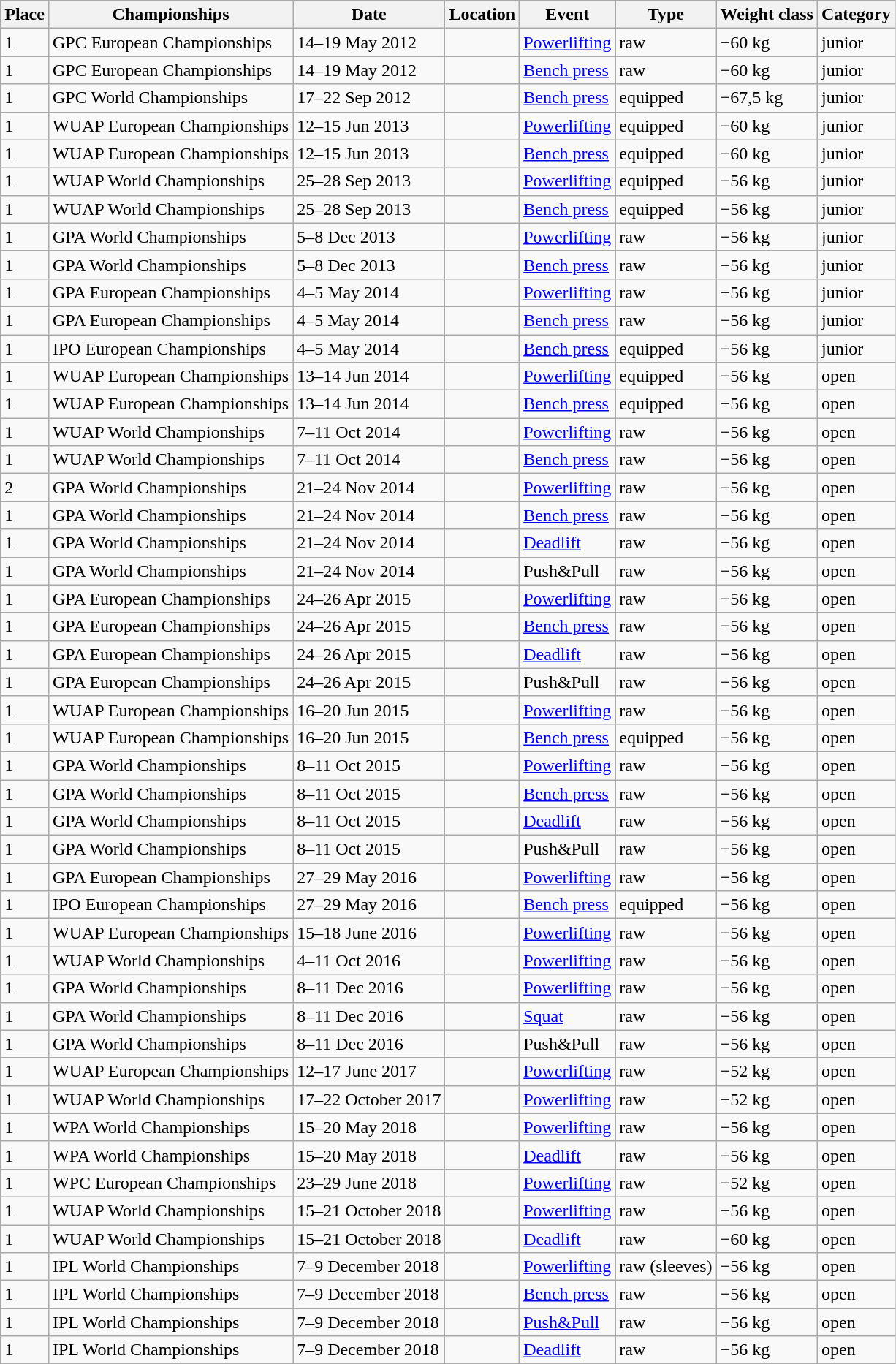<table class="wikitable">
<tr>
<th>Place</th>
<th>Championships</th>
<th>Date</th>
<th>Location</th>
<th>Event</th>
<th>Type</th>
<th>Weight class</th>
<th>Category</th>
</tr>
<tr>
<td>1</td>
<td>GPC European Championships</td>
<td>14–19 May 2012</td>
<td> </td>
<td><a href='#'>Powerlifting</a></td>
<td>raw</td>
<td>−60 kg</td>
<td>junior</td>
</tr>
<tr>
<td>1</td>
<td>GPC European Championships</td>
<td>14–19 May 2012</td>
<td> </td>
<td><a href='#'>Bench press</a></td>
<td>raw</td>
<td>−60 kg</td>
<td>junior</td>
</tr>
<tr>
<td>1</td>
<td>GPC World Championships</td>
<td>17–22 Sep 2012</td>
<td> </td>
<td><a href='#'>Bench press</a></td>
<td>equipped</td>
<td>−67,5 kg</td>
<td>junior</td>
</tr>
<tr>
<td>1</td>
<td>WUAP European Championships</td>
<td>12–15 Jun 2013</td>
<td> </td>
<td><a href='#'>Powerlifting</a></td>
<td>equipped</td>
<td>−60 kg</td>
<td>junior</td>
</tr>
<tr>
<td>1</td>
<td>WUAP European Championships</td>
<td>12–15 Jun 2013</td>
<td> </td>
<td><a href='#'>Bench press</a></td>
<td>equipped</td>
<td>−60 kg</td>
<td>junior</td>
</tr>
<tr>
<td>1</td>
<td>WUAP World Championships</td>
<td>25–28 Sep 2013</td>
<td> </td>
<td><a href='#'>Powerlifting</a></td>
<td>equipped</td>
<td>−56 kg</td>
<td>junior</td>
</tr>
<tr>
<td>1</td>
<td>WUAP World Championships</td>
<td>25–28 Sep 2013</td>
<td> </td>
<td><a href='#'>Bench press</a></td>
<td>equipped</td>
<td>−56 kg</td>
<td>junior</td>
</tr>
<tr>
<td>1</td>
<td>GPA World Championships</td>
<td>5–8 Dec 2013</td>
<td> </td>
<td><a href='#'>Powerlifting</a></td>
<td>raw</td>
<td>−56 kg</td>
<td>junior</td>
</tr>
<tr>
<td>1</td>
<td>GPA World Championships</td>
<td>5–8 Dec 2013</td>
<td> </td>
<td><a href='#'>Bench press</a></td>
<td>raw</td>
<td>−56 kg</td>
<td>junior</td>
</tr>
<tr>
<td>1</td>
<td>GPA European Championships</td>
<td>4–5 May 2014</td>
<td> </td>
<td><a href='#'>Powerlifting</a></td>
<td>raw</td>
<td>−56 kg</td>
<td>junior</td>
</tr>
<tr>
<td>1</td>
<td>GPA European Championships</td>
<td>4–5 May 2014</td>
<td> </td>
<td><a href='#'>Bench press</a></td>
<td>raw</td>
<td>−56 kg</td>
<td>junior</td>
</tr>
<tr>
<td>1</td>
<td>IPO European Championships</td>
<td>4–5 May 2014</td>
<td> </td>
<td><a href='#'>Bench press</a></td>
<td>equipped</td>
<td>−56 kg</td>
<td>junior</td>
</tr>
<tr>
<td>1</td>
<td>WUAP European Championships</td>
<td>13–14 Jun 2014</td>
<td> </td>
<td><a href='#'>Powerlifting</a></td>
<td>equipped</td>
<td>−56 kg</td>
<td>open</td>
</tr>
<tr>
<td>1</td>
<td>WUAP European Championships</td>
<td>13–14 Jun 2014</td>
<td> </td>
<td><a href='#'>Bench press</a></td>
<td>equipped</td>
<td>−56 kg</td>
<td>open</td>
</tr>
<tr>
<td>1</td>
<td>WUAP World Championships</td>
<td>7–11 Oct 2014</td>
<td> </td>
<td><a href='#'>Powerlifting</a></td>
<td>raw</td>
<td>−56 kg</td>
<td>open</td>
</tr>
<tr>
<td>1</td>
<td>WUAP World Championships</td>
<td>7–11 Oct 2014</td>
<td> </td>
<td><a href='#'>Bench press</a></td>
<td>raw</td>
<td>−56 kg</td>
<td>open</td>
</tr>
<tr>
<td>2</td>
<td>GPA World Championships</td>
<td>21–24 Nov 2014</td>
<td> </td>
<td><a href='#'>Powerlifting</a></td>
<td>raw</td>
<td>−56 kg</td>
<td>open</td>
</tr>
<tr>
<td>1</td>
<td>GPA World Championships</td>
<td>21–24 Nov 2014</td>
<td> </td>
<td><a href='#'>Bench press</a></td>
<td>raw</td>
<td>−56 kg</td>
<td>open</td>
</tr>
<tr>
<td>1</td>
<td>GPA World Championships</td>
<td>21–24 Nov 2014</td>
<td> </td>
<td><a href='#'>Deadlift</a></td>
<td>raw</td>
<td>−56 kg</td>
<td>open</td>
</tr>
<tr>
<td>1</td>
<td>GPA World Championships</td>
<td>21–24 Nov 2014</td>
<td> </td>
<td>Push&Pull</td>
<td>raw</td>
<td>−56 kg</td>
<td>open</td>
</tr>
<tr>
<td>1</td>
<td>GPA European Championships</td>
<td>24–26 Apr 2015</td>
<td> </td>
<td><a href='#'>Powerlifting</a></td>
<td>raw</td>
<td>−56 kg</td>
<td>open</td>
</tr>
<tr>
<td>1</td>
<td>GPA European Championships</td>
<td>24–26 Apr 2015</td>
<td> </td>
<td><a href='#'>Bench press</a></td>
<td>raw</td>
<td>−56 kg</td>
<td>open</td>
</tr>
<tr>
<td>1</td>
<td>GPA European Championships</td>
<td>24–26 Apr 2015</td>
<td> </td>
<td><a href='#'>Deadlift</a></td>
<td>raw</td>
<td>−56 kg</td>
<td>open</td>
</tr>
<tr>
<td>1</td>
<td>GPA European Championships</td>
<td>24–26 Apr 2015</td>
<td> </td>
<td>Push&Pull</td>
<td>raw</td>
<td>−56 kg</td>
<td>open</td>
</tr>
<tr>
<td>1</td>
<td>WUAP European Championships</td>
<td>16–20 Jun 2015</td>
<td> </td>
<td><a href='#'>Powerlifting</a></td>
<td>raw</td>
<td>−56 kg</td>
<td>open</td>
</tr>
<tr>
<td>1</td>
<td>WUAP European Championships</td>
<td>16–20 Jun 2015</td>
<td> </td>
<td><a href='#'>Bench press</a></td>
<td>equipped</td>
<td>−56 kg</td>
<td>open</td>
</tr>
<tr>
<td>1</td>
<td>GPA World Championships</td>
<td>8–11 Oct 2015</td>
<td> </td>
<td><a href='#'>Powerlifting</a></td>
<td>raw</td>
<td>−56 kg</td>
<td>open</td>
</tr>
<tr>
<td>1</td>
<td>GPA World Championships</td>
<td>8–11 Oct 2015</td>
<td> </td>
<td><a href='#'>Bench press</a></td>
<td>raw</td>
<td>−56 kg</td>
<td>open</td>
</tr>
<tr>
<td>1</td>
<td>GPA World Championships</td>
<td>8–11 Oct 2015</td>
<td> </td>
<td><a href='#'>Deadlift</a></td>
<td>raw</td>
<td>−56 kg</td>
<td>open</td>
</tr>
<tr>
<td>1</td>
<td>GPA World Championships</td>
<td>8–11 Oct 2015</td>
<td> </td>
<td>Push&Pull</td>
<td>raw</td>
<td>−56 kg</td>
<td>open</td>
</tr>
<tr>
<td>1</td>
<td>GPA European Championships</td>
<td>27–29 May 2016</td>
<td> </td>
<td><a href='#'>Powerlifting</a></td>
<td>raw</td>
<td>−56 kg</td>
<td>open</td>
</tr>
<tr>
<td>1</td>
<td>IPO European Championships</td>
<td>27–29 May 2016</td>
<td> </td>
<td><a href='#'>Bench press</a></td>
<td>equipped</td>
<td>−56 kg</td>
<td>open</td>
</tr>
<tr>
<td>1</td>
<td>WUAP European Championships</td>
<td>15–18 June 2016</td>
<td> </td>
<td><a href='#'>Powerlifting</a></td>
<td>raw</td>
<td>−56 kg</td>
<td>open</td>
</tr>
<tr>
<td>1</td>
<td>WUAP World Championships</td>
<td>4–11 Oct 2016</td>
<td> </td>
<td><a href='#'>Powerlifting</a></td>
<td>raw</td>
<td>−56 kg</td>
<td>open</td>
</tr>
<tr>
<td>1</td>
<td>GPA World Championships</td>
<td>8–11 Dec 2016</td>
<td> </td>
<td><a href='#'>Powerlifting</a></td>
<td>raw</td>
<td>−56 kg</td>
<td>open</td>
</tr>
<tr>
<td>1</td>
<td>GPA World Championships</td>
<td>8–11 Dec 2016</td>
<td> </td>
<td><a href='#'>Squat</a></td>
<td>raw</td>
<td>−56 kg</td>
<td>open</td>
</tr>
<tr>
<td>1</td>
<td>GPA World Championships</td>
<td>8–11 Dec 2016</td>
<td> </td>
<td>Push&Pull</td>
<td>raw</td>
<td>−56 kg</td>
<td>open</td>
</tr>
<tr>
<td>1</td>
<td>WUAP European Championships</td>
<td>12–17 June 2017</td>
<td> </td>
<td><a href='#'>Powerlifting</a></td>
<td>raw</td>
<td>−52 kg</td>
<td>open</td>
</tr>
<tr>
<td>1</td>
<td>WUAP World Championships</td>
<td>17–22 October 2017</td>
<td> </td>
<td><a href='#'>Powerlifting</a></td>
<td>raw</td>
<td>−52 kg</td>
<td>open</td>
</tr>
<tr>
<td>1</td>
<td>WPA World Championships</td>
<td>15–20 May 2018</td>
<td> </td>
<td><a href='#'>Powerlifting</a></td>
<td>raw</td>
<td>−56 kg</td>
<td>open</td>
</tr>
<tr>
<td>1</td>
<td>WPA World Championships</td>
<td>15–20 May 2018</td>
<td> </td>
<td><a href='#'>Deadlift</a></td>
<td>raw</td>
<td>−56 kg</td>
<td>open</td>
</tr>
<tr>
<td>1</td>
<td>WPC European Championships</td>
<td>23–29 June 2018</td>
<td> </td>
<td><a href='#'>Powerlifting</a></td>
<td>raw</td>
<td>−52 kg</td>
<td>open</td>
</tr>
<tr>
<td>1</td>
<td>WUAP World Championships</td>
<td>15–21 October 2018</td>
<td> </td>
<td><a href='#'>Powerlifting</a></td>
<td>raw</td>
<td>−56 kg</td>
<td>open</td>
</tr>
<tr>
<td>1</td>
<td>WUAP World Championships</td>
<td>15–21 October 2018</td>
<td> </td>
<td><a href='#'>Deadlift</a></td>
<td>raw</td>
<td>−60 kg</td>
<td>open</td>
</tr>
<tr>
<td>1</td>
<td>IPL World Championships</td>
<td>7–9 December 2018</td>
<td> </td>
<td><a href='#'>Powerlifting</a></td>
<td>raw (sleeves)</td>
<td>−56 kg</td>
<td>open</td>
</tr>
<tr>
<td>1</td>
<td>IPL World Championships</td>
<td>7–9 December 2018</td>
<td> </td>
<td><a href='#'>Bench press</a></td>
<td>raw</td>
<td>−56 kg</td>
<td>open</td>
</tr>
<tr>
<td>1</td>
<td>IPL World Championships</td>
<td>7–9 December 2018</td>
<td> </td>
<td><a href='#'>Push&Pull</a></td>
<td>raw</td>
<td>−56 kg</td>
<td>open</td>
</tr>
<tr>
<td>1</td>
<td>IPL World Championships</td>
<td>7–9 December 2018</td>
<td> </td>
<td><a href='#'>Deadlift</a></td>
<td>raw</td>
<td>−56 kg</td>
<td>open</td>
</tr>
</table>
